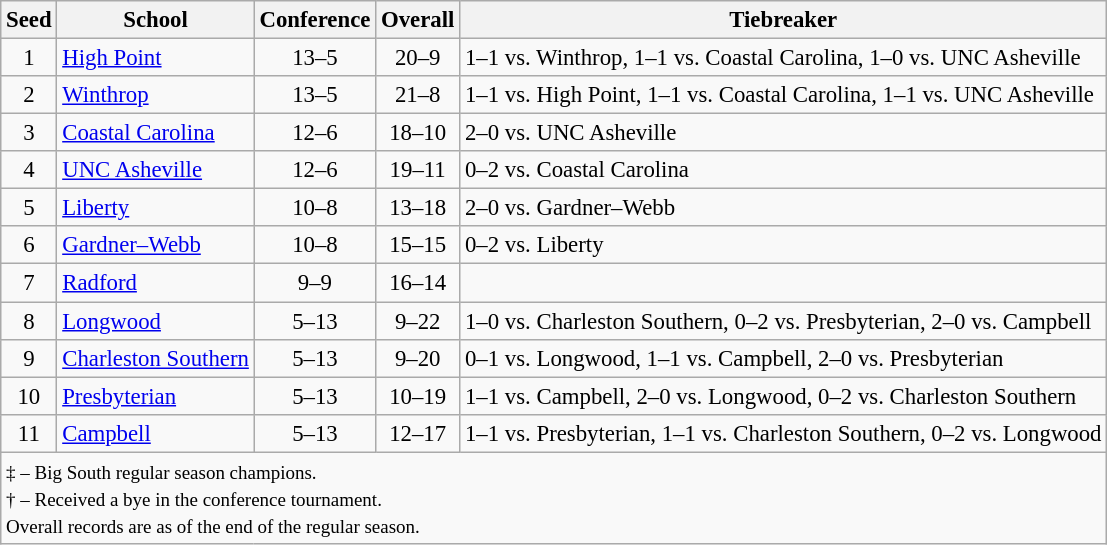<table class="wikitable" style="white-space:nowrap; font-size:95%;text-align:center">
<tr>
<th>Seed</th>
<th>School</th>
<th>Conference</th>
<th>Overall</th>
<th>Tiebreaker</th>
</tr>
<tr>
<td>1</td>
<td align=left><a href='#'>High Point</a></td>
<td>13–5</td>
<td>20–9</td>
<td align=left>1–1 vs. Winthrop, 1–1 vs. Coastal Carolina, 1–0 vs. UNC Asheville</td>
</tr>
<tr>
<td>2</td>
<td align=left><a href='#'>Winthrop</a></td>
<td>13–5</td>
<td>21–8</td>
<td align=left>1–1 vs. High Point, 1–1 vs. Coastal Carolina, 1–1 vs. UNC Asheville</td>
</tr>
<tr>
<td>3</td>
<td align=left><a href='#'>Coastal Carolina</a></td>
<td>12–6</td>
<td>18–10</td>
<td align=left>2–0 vs. UNC Asheville</td>
</tr>
<tr>
<td>4</td>
<td align=left><a href='#'>UNC Asheville</a></td>
<td>12–6</td>
<td>19–11</td>
<td align=left>0–2 vs. Coastal Carolina</td>
</tr>
<tr>
<td>5</td>
<td align=left><a href='#'>Liberty</a></td>
<td>10–8</td>
<td>13–18</td>
<td align=left>2–0 vs. Gardner–Webb</td>
</tr>
<tr>
<td>6</td>
<td align=left><a href='#'>Gardner–Webb</a></td>
<td>10–8</td>
<td>15–15</td>
<td align=left>0–2 vs. Liberty</td>
</tr>
<tr>
<td>7</td>
<td align=left><a href='#'>Radford</a></td>
<td>9–9</td>
<td>16–14</td>
<td align=left></td>
</tr>
<tr>
<td>8</td>
<td align=left><a href='#'>Longwood</a></td>
<td>5–13</td>
<td>9–22</td>
<td align=left>1–0 vs. Charleston Southern, 0–2 vs. Presbyterian, 2–0 vs. Campbell</td>
</tr>
<tr>
<td>9</td>
<td align=left><a href='#'>Charleston Southern</a></td>
<td>5–13</td>
<td>9–20</td>
<td align=left>0–1 vs. Longwood, 1–1 vs. Campbell, 2–0 vs. Presbyterian</td>
</tr>
<tr>
<td>10</td>
<td align=left><a href='#'>Presbyterian</a></td>
<td>5–13</td>
<td>10–19</td>
<td align=left>1–1 vs. Campbell, 2–0 vs. Longwood, 0–2 vs. Charleston Southern</td>
</tr>
<tr>
<td>11</td>
<td align=left><a href='#'>Campbell</a></td>
<td>5–13</td>
<td>12–17</td>
<td align=left>1–1 vs. Presbyterian, 1–1 vs. Charleston Southern, 0–2 vs. Longwood</td>
</tr>
<tr>
<td colspan=5 align=left><small>‡ – Big South regular season champions.<br>† – Received a bye in the conference tournament.<br>Overall records are as of the end of the regular season.</small></td>
</tr>
</table>
